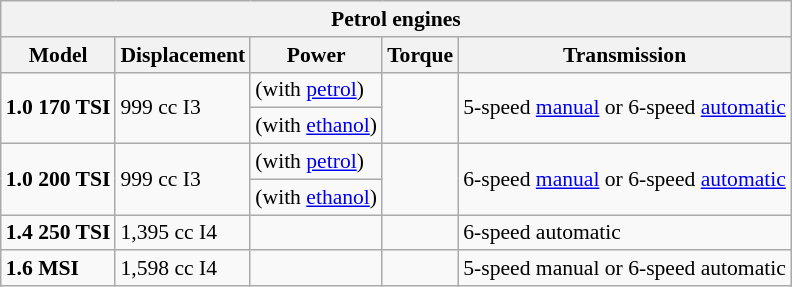<table class="wikitable" style="text-align:left; font-size:90%;">
<tr>
<th colspan="5">Petrol engines</th>
</tr>
<tr>
<th>Model</th>
<th>Displacement</th>
<th>Power</th>
<th>Torque</th>
<th>Transmission</th>
</tr>
<tr>
<td rowspan="2"><strong>1.0 170 TSI</strong></td>
<td rowspan="2">999 cc I3</td>
<td> (with <a href='#'>petrol</a>)</td>
<td rowspan="2"></td>
<td rowspan="2">5-speed <a href='#'>manual</a> or 6-speed <a href='#'>automatic</a></td>
</tr>
<tr>
<td> (with <a href='#'>ethanol</a>)</td>
</tr>
<tr>
<td rowspan="2"><strong>1.0 200 TSI</strong></td>
<td rowspan="2">999 cc I3</td>
<td> (with <a href='#'>petrol</a>)</td>
<td rowspan="2"></td>
<td rowspan="2">6-speed <a href='#'>manual</a> or 6-speed <a href='#'>automatic</a></td>
</tr>
<tr>
<td> (with <a href='#'>ethanol</a>)</td>
</tr>
<tr>
<td><strong>1.4 250 TSI</strong></td>
<td>1,395 cc I4</td>
<td></td>
<td></td>
<td>6-speed automatic</td>
</tr>
<tr>
<td><strong>1.6 MSI</strong></td>
<td>1,598 cc I4</td>
<td></td>
<td></td>
<td>5-speed manual or 6-speed automatic</td>
</tr>
</table>
